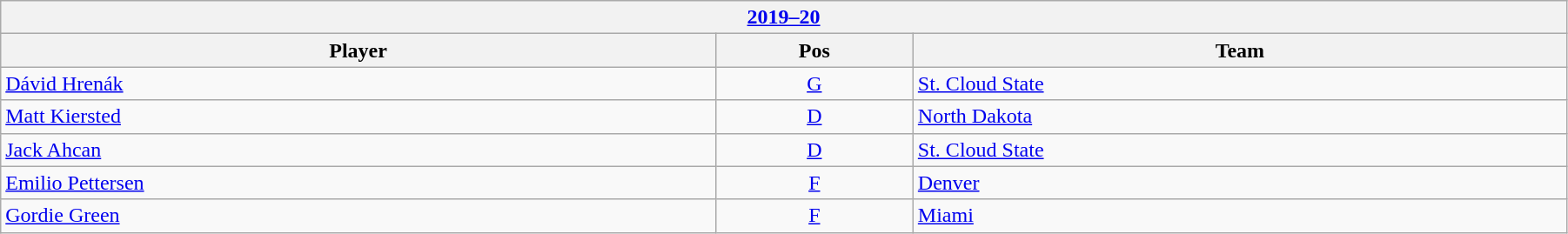<table class="wikitable" width=95%>
<tr>
<th colspan=3><a href='#'>2019–20</a></th>
</tr>
<tr>
<th>Player</th>
<th>Pos</th>
<th>Team</th>
</tr>
<tr>
<td><a href='#'>Dávid Hrenák</a></td>
<td align=center><a href='#'>G</a></td>
<td><a href='#'>St. Cloud State</a></td>
</tr>
<tr>
<td><a href='#'>Matt Kiersted</a></td>
<td align=center><a href='#'>D</a></td>
<td><a href='#'>North Dakota</a></td>
</tr>
<tr>
<td><a href='#'>Jack Ahcan</a></td>
<td align=center><a href='#'>D</a></td>
<td><a href='#'>St. Cloud State</a></td>
</tr>
<tr>
<td><a href='#'>Emilio Pettersen</a></td>
<td align=center><a href='#'>F</a></td>
<td><a href='#'>Denver</a></td>
</tr>
<tr>
<td><a href='#'>Gordie Green</a></td>
<td align=center><a href='#'>F</a></td>
<td><a href='#'>Miami</a></td>
</tr>
</table>
